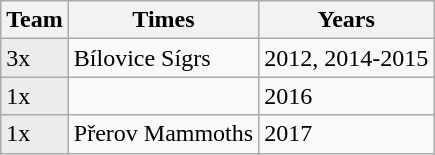<table class="wikitable">
<tr>
<th>Team</th>
<th>Times</th>
<th>Years</th>
</tr>
<tr>
<td bgcolor="#ececec">3x</td>
<td>Bílovice Sígrs</td>
<td>2012, 2014-2015</td>
</tr>
<tr>
<td bgcolor="#ececec">1x</td>
<td></td>
<td>2016</td>
</tr>
<tr>
<td bgcolor="#ececec">1x</td>
<td>Přerov Mammoths</td>
<td>2017</td>
</tr>
</table>
